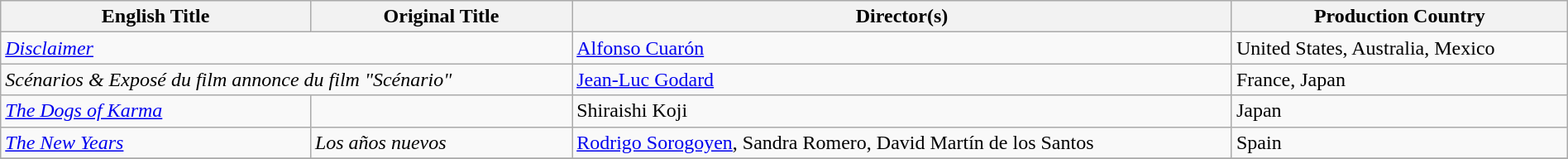<table class="sortable wikitable" style="width:100%; margin-bottom:4px">
<tr>
<th>English Title</th>
<th>Original Title</th>
<th>Director(s)</th>
<th>Production Country</th>
</tr>
<tr>
<td colspan="2"><em><a href='#'>Disclaimer</a></em></td>
<td><a href='#'>Alfonso Cuarón</a></td>
<td>United States, Australia, Mexico</td>
</tr>
<tr>
<td colspan="2"><em>Scénarios & Exposé du film annonce du film "Scénario"</em></td>
<td><a href='#'>Jean-Luc Godard</a></td>
<td>France, Japan</td>
</tr>
<tr>
<td><em><a href='#'>The Dogs of Karma</a></em></td>
<td></td>
<td>Shiraishi Koji</td>
<td>Japan</td>
</tr>
<tr>
<td><em><a href='#'>The New Years</a></em></td>
<td><em>Los años nuevos</em></td>
<td><a href='#'>Rodrigo Sorogoyen</a>, Sandra Romero, David Martín de los Santos</td>
<td>Spain</td>
</tr>
<tr>
</tr>
</table>
